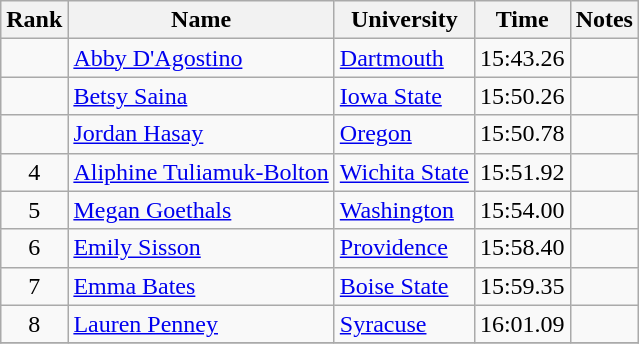<table class="wikitable sortable" style="text-align:center">
<tr>
<th>Rank</th>
<th>Name</th>
<th>University</th>
<th>Time</th>
<th>Notes</th>
</tr>
<tr>
<td></td>
<td align=left><a href='#'>Abby D'Agostino</a></td>
<td align=left><a href='#'>Dartmouth</a></td>
<td>15:43.26</td>
<td></td>
</tr>
<tr>
<td></td>
<td align=left><a href='#'>Betsy Saina</a> </td>
<td align=left><a href='#'>Iowa State</a></td>
<td>15:50.26</td>
<td></td>
</tr>
<tr>
<td></td>
<td align=left><a href='#'>Jordan Hasay</a></td>
<td align=left><a href='#'>Oregon</a></td>
<td>15:50.78</td>
<td></td>
</tr>
<tr>
<td>4</td>
<td align=left><a href='#'>Aliphine Tuliamuk-Bolton</a></td>
<td align=left><a href='#'>Wichita State</a></td>
<td>15:51.92</td>
<td></td>
</tr>
<tr>
<td>5</td>
<td align=left><a href='#'>Megan Goethals</a></td>
<td align=left><a href='#'>Washington</a></td>
<td>15:54.00</td>
<td></td>
</tr>
<tr>
<td>6</td>
<td align=left><a href='#'>Emily Sisson</a></td>
<td align=left><a href='#'>Providence</a></td>
<td>15:58.40</td>
<td></td>
</tr>
<tr>
<td>7</td>
<td align=left><a href='#'>Emma Bates</a></td>
<td align=left><a href='#'>Boise State</a></td>
<td>15:59.35</td>
<td></td>
</tr>
<tr>
<td>8</td>
<td align=left><a href='#'>Lauren Penney</a></td>
<td align=left><a href='#'>Syracuse</a></td>
<td>16:01.09</td>
<td></td>
</tr>
<tr>
</tr>
</table>
